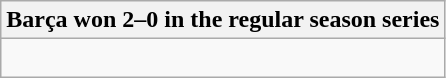<table class="wikitable collapsible collapsed">
<tr>
<th>Barça won 2–0 in the regular season series</th>
</tr>
<tr>
<td><br>
</td>
</tr>
</table>
